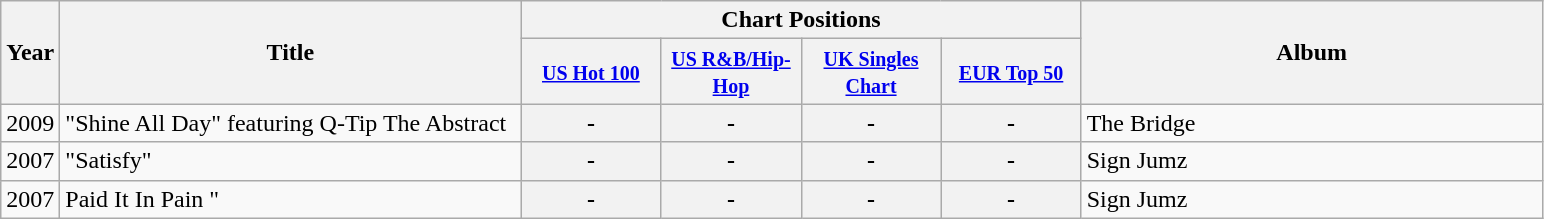<table class="wikitable">
<tr>
<th width="28" rowspan="2">Year</th>
<th width="300" rowspan="2">Title</th>
<th colspan="4">Chart Positions</th>
<th width="300" rowspan="2">Album</th>
</tr>
<tr>
<th width="86"><small><a href='#'>US Hot 100</a></small></th>
<th width="86"><small><a href='#'>US R&B/Hip-Hop</a></small></th>
<th width="86"><small><a href='#'>UK Singles Chart</a></small></th>
<th width="86"><small><a href='#'>EUR Top 50</a></small></th>
</tr>
<tr>
<td>2009</td>
<td>"Shine All Day" featuring Q-Tip The Abstract <br></td>
<th>-</th>
<th>-</th>
<th>-</th>
<th>-</th>
<td The Bridge (album)>The Bridge</td>
</tr>
<tr>
<td>2007</td>
<td>"Satisfy"<br></td>
<th>-</th>
<th>-</th>
<th>-</th>
<th>-</th>
<td Sign Jumz (album)>Sign Jumz</td>
</tr>
<tr>
<td>2007</td>
<td "Paid It In Pain (JUMZ Song>Paid It In Pain  "<br></td>
<th>-</th>
<th>-</th>
<th>-</th>
<th>-</th>
<td Sign Jumz (album)>Sign Jumz</td>
</tr>
</table>
